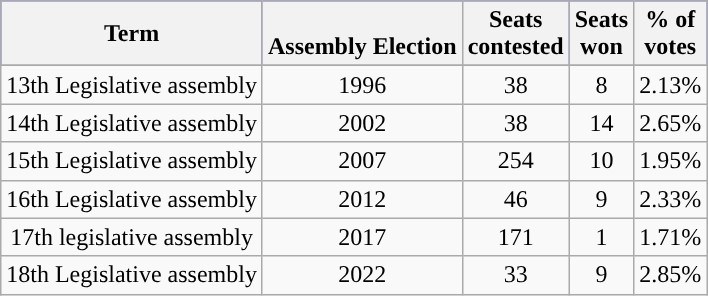<table class="wikitable sortable" style="text-align:center;">
<tr style="background:#00f;">
<th style="background-color:">Term</th>
<th style="background-color:"><br>Assembly Election</th>
<th style="background-color:">Seats<br>contested</th>
<th style="background-color:">Seats<br>won</th>
<th style="background-color:">% of<br> votes</th>
</tr>
<tr>
</tr>
<tr>
<td>13th Legislative assembly</td>
<td>1996</td>
<td>38</td>
<td>8</td>
<td>2.13%</td>
</tr>
<tr>
<td>14th Legislative assembly</td>
<td>2002</td>
<td>38</td>
<td>14</td>
<td>2.65%</td>
</tr>
<tr>
<td>15th Legislative assembly</td>
<td>2007</td>
<td>254</td>
<td>10</td>
<td>1.95%</td>
</tr>
<tr>
<td>16th Legislative assembly</td>
<td>2012</td>
<td>46</td>
<td>9</td>
<td>2.33%</td>
</tr>
<tr>
<td>17th legislative assembly</td>
<td>2017</td>
<td>171</td>
<td>1</td>
<td>1.71%</td>
</tr>
<tr>
<td>18th Legislative assembly</td>
<td>2022</td>
<td>33</td>
<td>9</td>
<td>2.85%</td>
</tr>
</table>
